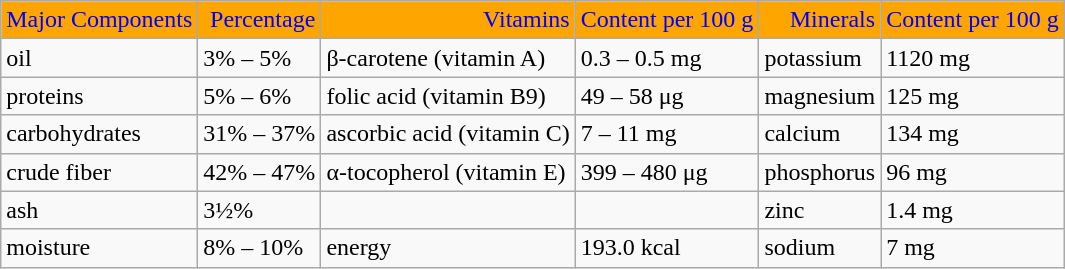<table class="wikitable" align="centre">
<tr style="background:orange; color:blue" align="right">
<td>Major Components</td>
<td>Percentage</td>
<td>Vitamins</td>
<td>Content per 100 g</td>
<td>Minerals</td>
<td>Content per 100 g</td>
</tr>
<tr>
<td>oil</td>
<td>3% – 5%</td>
<td>β-carotene (vitamin A)</td>
<td>0.3 – 0.5 mg</td>
<td>potassium</td>
<td>1120 mg</td>
</tr>
<tr>
<td>proteins</td>
<td>5% – 6%</td>
<td>folic acid (vitamin B9)</td>
<td>49 – 58 μg</td>
<td>magnesium</td>
<td>125 mg</td>
</tr>
<tr>
<td>carbohydrates</td>
<td>31% – 37%</td>
<td>ascorbic acid (vitamin C)</td>
<td>7 – 11 mg</td>
<td>calcium</td>
<td>134 mg</td>
</tr>
<tr>
<td>crude fiber</td>
<td>42% – 47%</td>
<td>α-tocopherol (vitamin E)</td>
<td>399 – 480 μg</td>
<td>phosphorus</td>
<td>96 mg</td>
</tr>
<tr>
<td>ash</td>
<td>3½%</td>
<td></td>
<td></td>
<td>zinc</td>
<td>1.4 mg</td>
</tr>
<tr>
<td>moisture</td>
<td>8% – 10%</td>
<td>energy</td>
<td>193.0 kcal</td>
<td>sodium</td>
<td>7 mg</td>
</tr>
</table>
